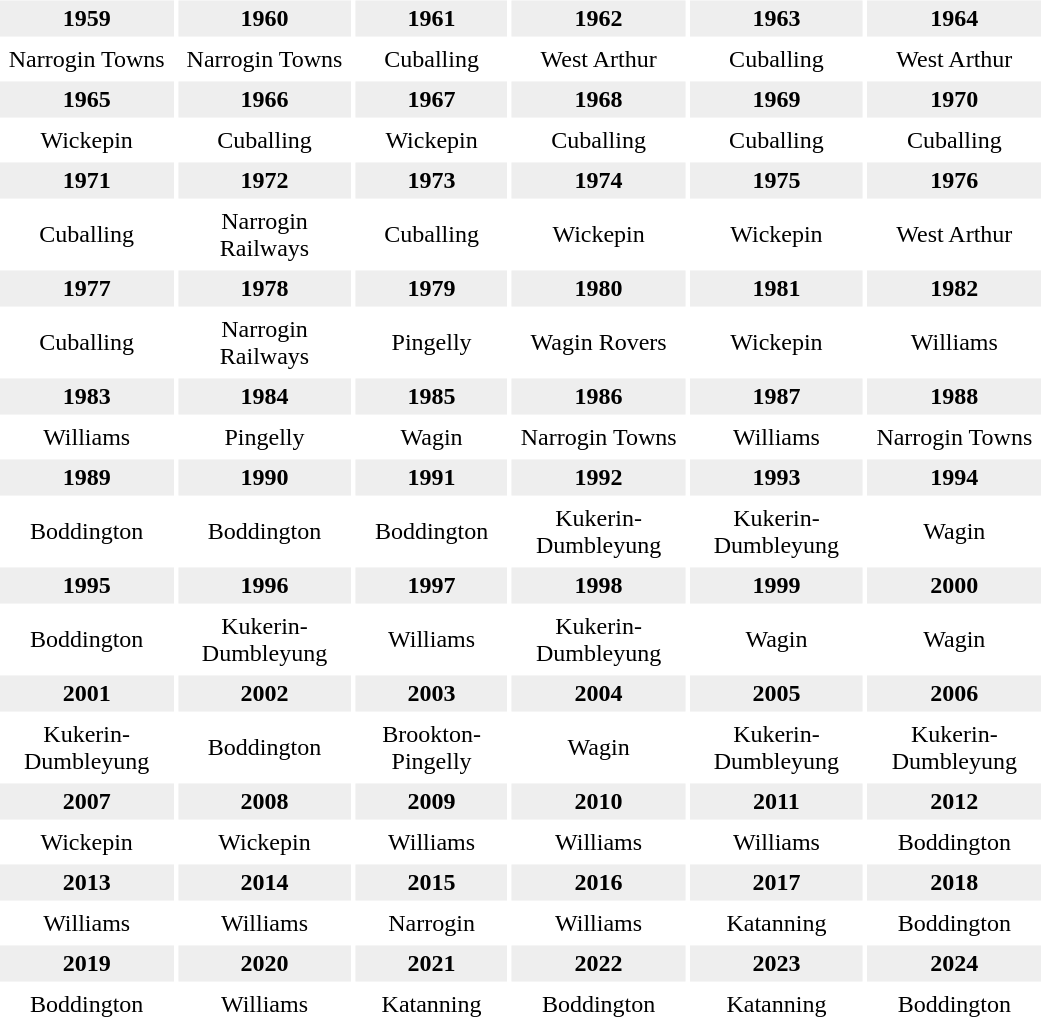<table style="margin:5px;" cellpadding=3 cellspacing=3 width=700>
<tr align="center" bgcolor="#eeeeee">
<td><strong>1959</strong></td>
<td><strong>1960</strong></td>
<td><strong>1961</strong></td>
<td><strong>1962</strong></td>
<td><strong>1963</strong></td>
<td><strong>1964</strong></td>
</tr>
<tr align="center">
<td>Narrogin Towns</td>
<td>Narrogin Towns</td>
<td>Cuballing</td>
<td>West Arthur</td>
<td>Cuballing</td>
<td>West Arthur</td>
</tr>
<tr align="center" bgcolor="#eeeeee">
<td><strong>1965</strong></td>
<td><strong>1966</strong></td>
<td><strong>1967</strong></td>
<td><strong>1968</strong></td>
<td><strong>1969</strong></td>
<td><strong>1970</strong></td>
</tr>
<tr align="center">
<td>Wickepin</td>
<td>Cuballing</td>
<td>Wickepin</td>
<td>Cuballing</td>
<td>Cuballing</td>
<td>Cuballing</td>
</tr>
<tr align="center" bgcolor="#eeeeee">
<td><strong>1971</strong></td>
<td><strong>1972</strong></td>
<td><strong>1973</strong></td>
<td><strong>1974</strong></td>
<td><strong>1975</strong></td>
<td><strong>1976</strong></td>
</tr>
<tr align="center">
<td>Cuballing</td>
<td>Narrogin Railways</td>
<td>Cuballing</td>
<td>Wickepin</td>
<td>Wickepin</td>
<td>West Arthur</td>
</tr>
<tr align="center" bgcolor="#eeeeee">
<td><strong>1977</strong></td>
<td><strong>1978</strong></td>
<td><strong>1979</strong></td>
<td><strong>1980</strong></td>
<td><strong>1981</strong></td>
<td><strong>1982</strong></td>
</tr>
<tr align="center">
<td>Cuballing</td>
<td>Narrogin Railways</td>
<td>Pingelly</td>
<td>Wagin Rovers</td>
<td>Wickepin</td>
<td>Williams</td>
</tr>
<tr align="center" bgcolor="#eeeeee">
<td><strong>1983</strong></td>
<td><strong>1984</strong></td>
<td><strong>1985</strong></td>
<td><strong>1986</strong></td>
<td><strong>1987</strong></td>
<td><strong>1988</strong></td>
</tr>
<tr align="center">
<td>Williams</td>
<td>Pingelly</td>
<td>Wagin</td>
<td>Narrogin Towns</td>
<td>Williams</td>
<td>Narrogin Towns</td>
</tr>
<tr align="center" bgcolor="#eeeeee">
<td><strong>1989</strong></td>
<td><strong>1990</strong></td>
<td><strong>1991</strong></td>
<td><strong>1992</strong></td>
<td><strong>1993</strong></td>
<td><strong>1994</strong></td>
</tr>
<tr align="center">
<td>Boddington</td>
<td>Boddington</td>
<td>Boddington</td>
<td>Kukerin-Dumbleyung</td>
<td>Kukerin-Dumbleyung</td>
<td>Wagin</td>
</tr>
<tr align="center" bgcolor="#eeeeee">
<td><strong>1995</strong></td>
<td><strong>1996</strong></td>
<td><strong>1997</strong></td>
<td><strong>1998</strong></td>
<td><strong>1999</strong></td>
<td><strong>2000</strong></td>
</tr>
<tr align="center">
<td>Boddington</td>
<td>Kukerin-Dumbleyung</td>
<td>Williams</td>
<td>Kukerin-Dumbleyung</td>
<td>Wagin</td>
<td>Wagin</td>
</tr>
<tr align="center" bgcolor="#eeeeee">
<td><strong>2001</strong></td>
<td><strong>2002</strong></td>
<td><strong>2003</strong></td>
<td><strong>2004</strong></td>
<td><strong>2005</strong></td>
<td><strong>2006</strong></td>
</tr>
<tr align="center">
<td>Kukerin-Dumbleyung</td>
<td>Boddington</td>
<td>Brookton-Pingelly</td>
<td>Wagin</td>
<td>Kukerin-Dumbleyung</td>
<td>Kukerin-Dumbleyung</td>
</tr>
<tr align="center" bgcolor="#eeeeee">
<td><strong>2007</strong></td>
<td><strong>2008</strong></td>
<td><strong>2009</strong></td>
<td><strong>2010</strong></td>
<td><strong>2011</strong></td>
<td><strong>2012</strong></td>
</tr>
<tr align="center">
<td>Wickepin</td>
<td>Wickepin</td>
<td>Williams</td>
<td>Williams</td>
<td>Williams</td>
<td>Boddington</td>
</tr>
<tr align="center" bgcolor="#eeeeee">
<td><strong>2013</strong></td>
<td><strong>2014</strong></td>
<td><strong>2015</strong></td>
<td><strong>2016</strong></td>
<td><strong>2017</strong></td>
<td><strong>2018</strong></td>
</tr>
<tr align="center">
<td>Williams</td>
<td>Williams</td>
<td>Narrogin</td>
<td>Williams</td>
<td>Katanning</td>
<td>Boddington</td>
</tr>
<tr align="center" bgcolor="#eeeeee">
<td><strong>2019</strong></td>
<td><strong>2020</strong></td>
<td><strong>2021</strong></td>
<td><strong>2022</strong></td>
<td><strong>2023</strong></td>
<td><strong>2024</strong></td>
</tr>
<tr align="center">
<td>Boddington</td>
<td>Williams</td>
<td>Katanning</td>
<td>Boddington</td>
<td>Katanning</td>
<td>Boddington</td>
</tr>
</table>
